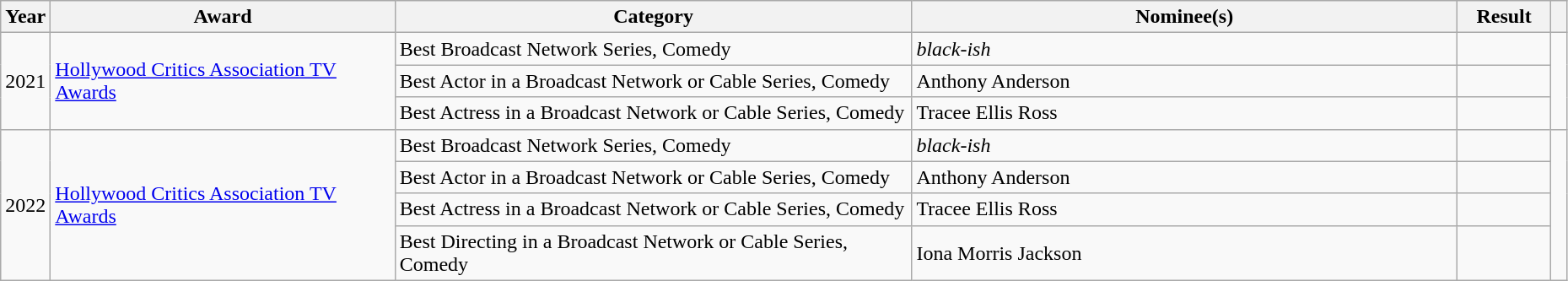<table class="wikitable sortable" style="width:98%">
<tr>
<th scope="col" style="width:3%;">Year</th>
<th scope="col" style="width:22%;">Award</th>
<th scope="col" style="width:33%;">Category</th>
<th>Nominee(s)</th>
<th scope="col" style="width:6%;">Result</th>
<th scope="col" class="unsortable" style="width:1%;"></th>
</tr>
<tr>
<td rowspan="3">2021</td>
<td rowspan="3"><a href='#'>Hollywood Critics Association TV Awards</a></td>
<td>Best Broadcast Network Series, Comedy</td>
<td><em>black-ish</em></td>
<td></td>
<td style="text-align:center;" rowspan="3"></td>
</tr>
<tr>
<td>Best Actor in a Broadcast Network or Cable Series, Comedy</td>
<td>Anthony Anderson</td>
<td></td>
</tr>
<tr>
<td>Best Actress in a Broadcast Network or Cable Series, Comedy</td>
<td>Tracee Ellis Ross</td>
<td></td>
</tr>
<tr>
<td rowspan="4">2022</td>
<td rowspan="4"><a href='#'>Hollywood Critics Association TV Awards</a></td>
<td>Best Broadcast Network Series, Comedy</td>
<td><em>black-ish</em></td>
<td></td>
<td style="text-align:center;" rowspan="4"></td>
</tr>
<tr>
<td>Best Actor in a Broadcast Network or Cable Series, Comedy</td>
<td>Anthony Anderson</td>
<td></td>
</tr>
<tr>
<td>Best Actress in a Broadcast Network or Cable Series, Comedy</td>
<td>Tracee Ellis Ross</td>
<td></td>
</tr>
<tr>
<td>Best Directing in a Broadcast Network or Cable Series, Comedy</td>
<td>Iona Morris Jackson </td>
<td></td>
</tr>
</table>
